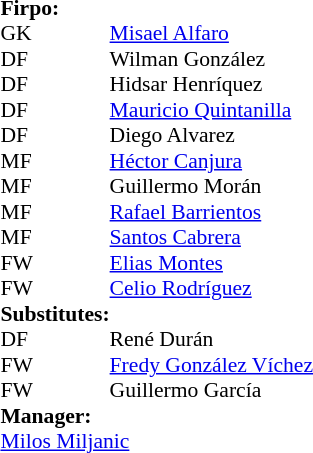<table style="font-size: 90%" cellspacing="0" cellpadding="0" align=right>
<tr>
<td colspan="4"><strong>Firpo:</strong></td>
</tr>
<tr>
<th width="25"></th>
<th width="25"></th>
</tr>
<tr>
<td>GK</td>
<td></td>
<td> <a href='#'>Misael Alfaro</a></td>
</tr>
<tr>
<td>DF</td>
<td></td>
<td> Wilman González</td>
<td></td>
<td></td>
</tr>
<tr>
<td>DF</td>
<td></td>
<td>  Hidsar Henríquez </td>
</tr>
<tr>
<td>DF</td>
<td></td>
<td>  <a href='#'>Mauricio Quintanilla</a></td>
</tr>
<tr>
<td>DF</td>
<td></td>
<td>  Diego Alvarez</td>
</tr>
<tr>
<td>MF</td>
<td></td>
<td>  <a href='#'>Héctor Canjura</a></td>
</tr>
<tr>
<td>MF</td>
<td></td>
<td>  Guillermo Morán </td>
<td></td>
<td></td>
</tr>
<tr>
<td>MF</td>
<td></td>
<td>  <a href='#'>Rafael Barrientos</a></td>
</tr>
<tr>
<td>MF</td>
<td></td>
<td>  <a href='#'>Santos Cabrera</a></td>
<td></td>
<td></td>
</tr>
<tr>
<td>FW</td>
<td></td>
<td>  <a href='#'>Elias Montes</a></td>
</tr>
<tr>
<td>FW</td>
<td></td>
<td>  <a href='#'>Celio Rodríguez</a></td>
</tr>
<tr>
<td colspan=2><strong>Substitutes:</strong></td>
</tr>
<tr>
<td>DF</td>
<td></td>
<td>  René Durán </td>
<td></td>
<td></td>
</tr>
<tr>
<td>FW</td>
<td></td>
<td> <a href='#'>Fredy González Víchez</a></td>
<td></td>
<td></td>
</tr>
<tr>
<td>FW</td>
<td></td>
<td>  Guillermo García</td>
<td></td>
<td></td>
</tr>
<tr>
<td colspan=3><strong>Manager:</strong></td>
</tr>
<tr>
<td colspan=4> <a href='#'>Milos Miljanic</a></td>
</tr>
</table>
